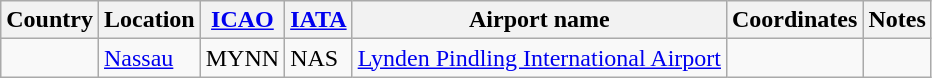<table class="wikitable sortable">
<tr>
<th>Country</th>
<th>Location</th>
<th><a href='#'>ICAO</a></th>
<th><a href='#'>IATA</a></th>
<th>Airport name</th>
<th>Coordinates</th>
<th>Notes</th>
</tr>
<tr valign=top>
<td></td>
<td><a href='#'>Nassau</a></td>
<td>MYNN</td>
<td>NAS</td>
<td><a href='#'>Lynden Pindling International Airport</a></td>
<td></td>
<td></td>
</tr>
</table>
